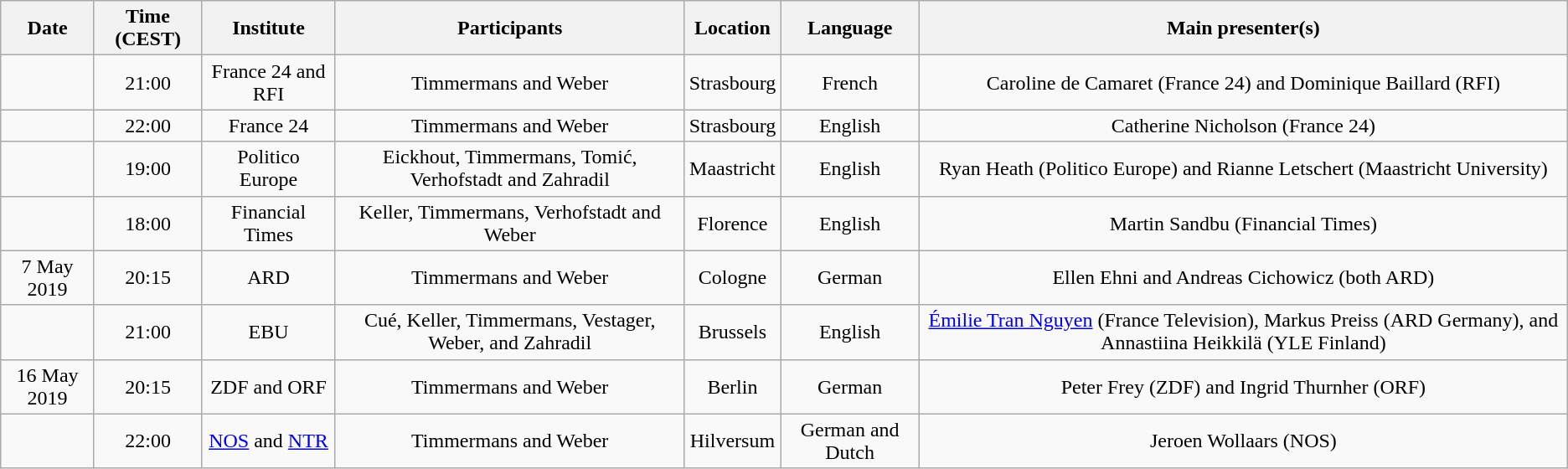<table class="wikitable sortable" style="text-align:center;">
<tr>
<th>Date</th>
<th>Time (CEST)</th>
<th>Institute</th>
<th>Participants</th>
<th>Location</th>
<th>Language</th>
<th>Main presenter(s)</th>
</tr>
<tr>
<td></td>
<td>21:00</td>
<td>France 24 and RFI</td>
<td>Timmermans and Weber</td>
<td>Strasbourg</td>
<td>French</td>
<td>Caroline de Camaret (France 24) and Dominique Baillard (RFI)</td>
</tr>
<tr>
<td></td>
<td>22:00</td>
<td>France 24</td>
<td>Timmermans and Weber</td>
<td>Strasbourg</td>
<td>English</td>
<td>Catherine Nicholson (France 24)</td>
</tr>
<tr>
<td></td>
<td>19:00</td>
<td>Politico Europe</td>
<td>Eickhout, Timmermans, Tomić, Verhofstadt and Zahradil</td>
<td>Maastricht</td>
<td>English</td>
<td>Ryan Heath (Politico Europe) and Rianne Letschert (Maastricht University)</td>
</tr>
<tr>
<td></td>
<td>18:00</td>
<td>Financial Times</td>
<td>Keller, Timmermans, Verhofstadt and Weber</td>
<td>Florence</td>
<td>English</td>
<td>Martin Sandbu (Financial Times)</td>
</tr>
<tr>
<td>7 May 2019</td>
<td>20:15</td>
<td>ARD</td>
<td>Timmermans and Weber</td>
<td>Cologne</td>
<td>German</td>
<td>Ellen Ehni and Andreas Cichowicz (both ARD)</td>
</tr>
<tr>
<td></td>
<td>21:00</td>
<td>EBU</td>
<td>Cué, Keller, Timmermans, Vestager, Weber, and Zahradil</td>
<td>Brussels</td>
<td>English</td>
<td><a href='#'>Émilie Tran Nguyen</a> (France Television), Markus Preiss (ARD Germany), and Annastiina Heikkilä (YLE Finland)</td>
</tr>
<tr>
<td>16 May 2019</td>
<td>20:15</td>
<td>ZDF and ORF</td>
<td>Timmermans and Weber</td>
<td>Berlin</td>
<td>German</td>
<td>Peter Frey (ZDF) and Ingrid Thurnher (ORF)</td>
</tr>
<tr>
<td></td>
<td>22:00</td>
<td><a href='#'>NOS</a> and <a href='#'>NTR</a></td>
<td>Timmermans and Weber</td>
<td>Hilversum</td>
<td>German and Dutch</td>
<td>Jeroen Wollaars (NOS)</td>
</tr>
</table>
